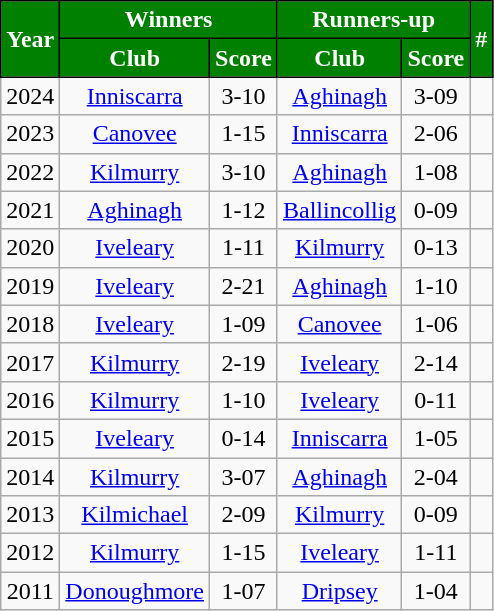<table class="wikitable sortable" style="text-align:center">
<tr>
<th rowspan="2" style="background:green;color:white;border:1px solid black">Year</th>
<th colspan="2" style="background:green;color:white;border:1px solid black">Winners</th>
<th colspan="2" style="background:green;color:white;border:1px solid black">Runners-up</th>
<th rowspan="2" style="background:green;color:white;border:1px solid black">#</th>
</tr>
<tr>
<th style="background:green;color:white;border:1px solid black">Club</th>
<th style="background:green;color:white;border:1px solid black">Score</th>
<th style="background:green;color:white;border:1px solid black">Club</th>
<th style="background:green;color:white;border:1px solid black">Score</th>
</tr>
<tr>
<td>2024</td>
<td><a href='#'>Inniscarra</a></td>
<td>3-10</td>
<td><a href='#'>Aghinagh</a></td>
<td>3-09</td>
<td></td>
</tr>
<tr>
<td>2023</td>
<td><a href='#'>Canovee</a></td>
<td>1-15</td>
<td><a href='#'>Inniscarra</a></td>
<td>2-06</td>
<td></td>
</tr>
<tr>
<td>2022</td>
<td><a href='#'>Kilmurry</a></td>
<td>3-10</td>
<td><a href='#'>Aghinagh</a></td>
<td>1-08</td>
<td></td>
</tr>
<tr>
<td>2021</td>
<td><a href='#'>Aghinagh</a></td>
<td>1-12</td>
<td><a href='#'>Ballincollig</a></td>
<td>0-09</td>
<td></td>
</tr>
<tr>
<td>2020</td>
<td><a href='#'>Iveleary</a></td>
<td>1-11</td>
<td><a href='#'>Kilmurry</a></td>
<td>0-13</td>
<td></td>
</tr>
<tr>
<td>2019</td>
<td><a href='#'>Iveleary</a></td>
<td>2-21</td>
<td><a href='#'>Aghinagh</a></td>
<td>1-10</td>
<td></td>
</tr>
<tr>
<td>2018</td>
<td><a href='#'>Iveleary</a></td>
<td>1-09</td>
<td><a href='#'>Canovee</a></td>
<td>1-06</td>
<td></td>
</tr>
<tr>
<td>2017</td>
<td><a href='#'>Kilmurry</a></td>
<td>2-19</td>
<td><a href='#'>Iveleary</a></td>
<td>2-14</td>
<td></td>
</tr>
<tr>
<td>2016</td>
<td><a href='#'>Kilmurry</a></td>
<td>1-10</td>
<td><a href='#'>Iveleary</a></td>
<td>0-11</td>
<td></td>
</tr>
<tr>
<td>2015</td>
<td><a href='#'>Iveleary</a></td>
<td>0-14</td>
<td><a href='#'>Inniscarra</a></td>
<td>1-05</td>
<td></td>
</tr>
<tr>
<td>2014</td>
<td><a href='#'>Kilmurry</a></td>
<td>3-07</td>
<td><a href='#'>Aghinagh</a></td>
<td>2-04</td>
<td></td>
</tr>
<tr>
<td>2013</td>
<td><a href='#'>Kilmichael</a></td>
<td>2-09</td>
<td><a href='#'>Kilmurry</a></td>
<td>0-09</td>
<td></td>
</tr>
<tr>
<td>2012</td>
<td><a href='#'>Kilmurry</a></td>
<td>1-15</td>
<td><a href='#'>Iveleary</a></td>
<td>1-11</td>
<td></td>
</tr>
<tr>
<td>2011</td>
<td><a href='#'>Donoughmore</a></td>
<td>1-07</td>
<td><a href='#'>Dripsey</a></td>
<td>1-04</td>
<td></td>
</tr>
</table>
